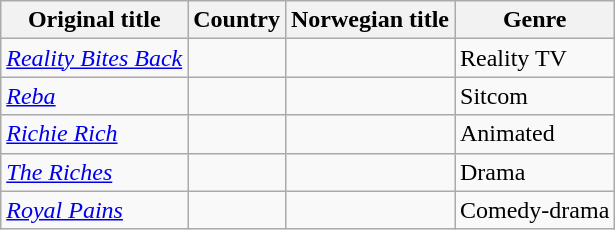<table class="wikitable">
<tr>
<th>Original title</th>
<th>Country</th>
<th>Norwegian title</th>
<th>Genre</th>
</tr>
<tr>
<td><em><a href='#'>Reality Bites Back</a></em></td>
<td></td>
<td></td>
<td>Reality TV</td>
</tr>
<tr>
<td><em><a href='#'>Reba</a></em></td>
<td></td>
<td></td>
<td>Sitcom</td>
</tr>
<tr>
<td><em><a href='#'>Richie Rich</a></em></td>
<td></td>
<td></td>
<td>Animated</td>
</tr>
<tr>
<td><em><a href='#'>The Riches</a></em></td>
<td></td>
<td></td>
<td>Drama</td>
</tr>
<tr>
<td><em><a href='#'>Royal Pains</a></em></td>
<td></td>
<td></td>
<td>Comedy-drama</td>
</tr>
</table>
